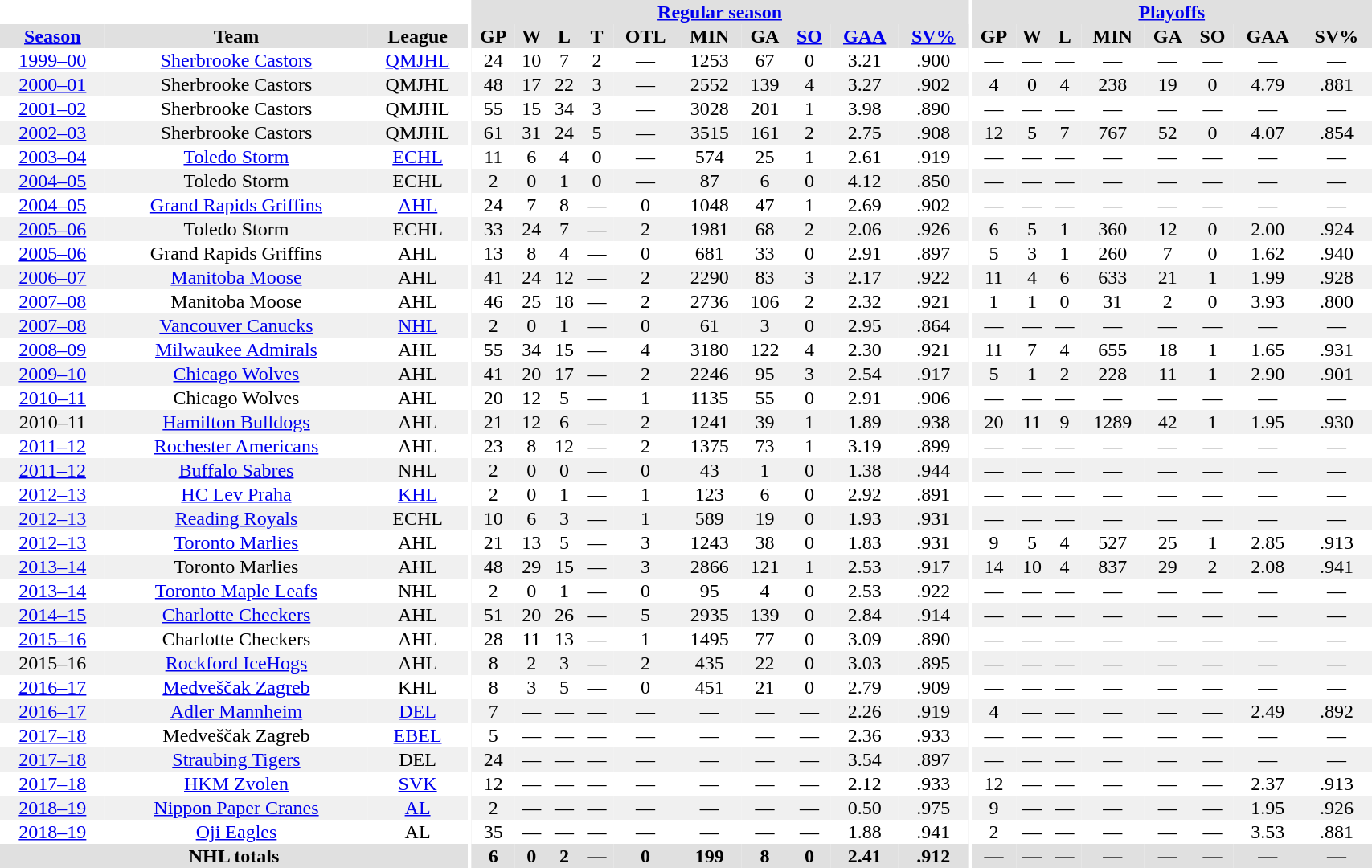<table border="0" cellpadding="1" cellspacing="0" style="width:90%; text-align:center;">
<tr bgcolor="#e0e0e0">
<th colspan="3" bgcolor="#ffffff"></th>
<th rowspan="99" bgcolor="#ffffff"></th>
<th colspan="10" bgcolor="#e0e0e0"><a href='#'>Regular season</a></th>
<th rowspan="99" bgcolor="#ffffff"></th>
<th colspan="8" bgcolor="#e0e0e0"><a href='#'>Playoffs</a></th>
</tr>
<tr bgcolor="#e0e0e0">
<th><a href='#'>Season</a></th>
<th>Team</th>
<th>League</th>
<th>GP</th>
<th>W</th>
<th>L</th>
<th>T</th>
<th>OTL</th>
<th>MIN</th>
<th>GA</th>
<th><a href='#'>SO</a></th>
<th><a href='#'>GAA</a></th>
<th><a href='#'>SV%</a></th>
<th>GP</th>
<th>W</th>
<th>L</th>
<th>MIN</th>
<th>GA</th>
<th>SO</th>
<th>GAA</th>
<th>SV%</th>
</tr>
<tr>
<td><a href='#'>1999–00</a></td>
<td><a href='#'>Sherbrooke Castors</a></td>
<td><a href='#'>QMJHL</a></td>
<td>24</td>
<td>10</td>
<td>7</td>
<td>2</td>
<td>—</td>
<td>1253</td>
<td>67</td>
<td>0</td>
<td>3.21</td>
<td>.900</td>
<td>—</td>
<td>—</td>
<td>—</td>
<td>—</td>
<td>—</td>
<td>—</td>
<td>—</td>
<td>—</td>
</tr>
<tr bgcolor="#f0f0f0">
<td><a href='#'>2000–01</a></td>
<td>Sherbrooke Castors</td>
<td>QMJHL</td>
<td>48</td>
<td>17</td>
<td>22</td>
<td>3</td>
<td>—</td>
<td>2552</td>
<td>139</td>
<td>4</td>
<td>3.27</td>
<td>.902</td>
<td>4</td>
<td>0</td>
<td>4</td>
<td>238</td>
<td>19</td>
<td>0</td>
<td>4.79</td>
<td>.881</td>
</tr>
<tr>
<td><a href='#'>2001–02</a></td>
<td>Sherbrooke Castors</td>
<td>QMJHL</td>
<td>55</td>
<td>15</td>
<td>34</td>
<td>3</td>
<td>—</td>
<td>3028</td>
<td>201</td>
<td>1</td>
<td>3.98</td>
<td>.890</td>
<td>—</td>
<td>—</td>
<td>—</td>
<td>—</td>
<td>—</td>
<td>—</td>
<td>—</td>
<td>—</td>
</tr>
<tr bgcolor="#f0f0f0">
<td><a href='#'>2002–03</a></td>
<td>Sherbrooke Castors</td>
<td>QMJHL</td>
<td>61</td>
<td>31</td>
<td>24</td>
<td>5</td>
<td>—</td>
<td>3515</td>
<td>161</td>
<td>2</td>
<td>2.75</td>
<td>.908</td>
<td>12</td>
<td>5</td>
<td>7</td>
<td>767</td>
<td>52</td>
<td>0</td>
<td>4.07</td>
<td>.854</td>
</tr>
<tr>
<td><a href='#'>2003–04</a></td>
<td><a href='#'>Toledo Storm</a></td>
<td><a href='#'>ECHL</a></td>
<td>11</td>
<td>6</td>
<td>4</td>
<td>0</td>
<td>—</td>
<td>574</td>
<td>25</td>
<td>1</td>
<td>2.61</td>
<td>.919</td>
<td>—</td>
<td>—</td>
<td>—</td>
<td>—</td>
<td>—</td>
<td>—</td>
<td>—</td>
<td>—</td>
</tr>
<tr bgcolor="#f0f0f0">
<td><a href='#'>2004–05</a></td>
<td>Toledo Storm</td>
<td>ECHL</td>
<td>2</td>
<td>0</td>
<td>1</td>
<td>0</td>
<td>—</td>
<td>87</td>
<td>6</td>
<td>0</td>
<td>4.12</td>
<td>.850</td>
<td>—</td>
<td>—</td>
<td>—</td>
<td>—</td>
<td>—</td>
<td>—</td>
<td>—</td>
<td>—</td>
</tr>
<tr>
<td><a href='#'>2004–05</a></td>
<td><a href='#'>Grand Rapids Griffins</a></td>
<td><a href='#'>AHL</a></td>
<td>24</td>
<td>7</td>
<td>8</td>
<td>—</td>
<td>0</td>
<td>1048</td>
<td>47</td>
<td>1</td>
<td>2.69</td>
<td>.902</td>
<td>—</td>
<td>—</td>
<td>—</td>
<td>—</td>
<td>—</td>
<td>—</td>
<td>—</td>
<td>—</td>
</tr>
<tr bgcolor="#f0f0f0">
<td><a href='#'>2005–06</a></td>
<td>Toledo Storm</td>
<td>ECHL</td>
<td>33</td>
<td>24</td>
<td>7</td>
<td>—</td>
<td>2</td>
<td>1981</td>
<td>68</td>
<td>2</td>
<td>2.06</td>
<td>.926</td>
<td>6</td>
<td>5</td>
<td>1</td>
<td>360</td>
<td>12</td>
<td>0</td>
<td>2.00</td>
<td>.924</td>
</tr>
<tr>
<td><a href='#'>2005–06</a></td>
<td>Grand Rapids Griffins</td>
<td>AHL</td>
<td>13</td>
<td>8</td>
<td>4</td>
<td>—</td>
<td>0</td>
<td>681</td>
<td>33</td>
<td>0</td>
<td>2.91</td>
<td>.897</td>
<td>5</td>
<td>3</td>
<td>1</td>
<td>260</td>
<td>7</td>
<td>0</td>
<td>1.62</td>
<td>.940</td>
</tr>
<tr bgcolor="#f0f0f0">
<td><a href='#'>2006–07</a></td>
<td><a href='#'>Manitoba Moose</a></td>
<td>AHL</td>
<td>41</td>
<td>24</td>
<td>12</td>
<td>—</td>
<td>2</td>
<td>2290</td>
<td>83</td>
<td>3</td>
<td>2.17</td>
<td>.922</td>
<td>11</td>
<td>4</td>
<td>6</td>
<td>633</td>
<td>21</td>
<td>1</td>
<td>1.99</td>
<td>.928</td>
</tr>
<tr>
<td><a href='#'>2007–08</a></td>
<td>Manitoba Moose</td>
<td>AHL</td>
<td>46</td>
<td>25</td>
<td>18</td>
<td>—</td>
<td>2</td>
<td>2736</td>
<td>106</td>
<td>2</td>
<td>2.32</td>
<td>.921</td>
<td>1</td>
<td>1</td>
<td>0</td>
<td>31</td>
<td>2</td>
<td>0</td>
<td>3.93</td>
<td>.800</td>
</tr>
<tr bgcolor="#f0f0f0">
<td><a href='#'>2007–08</a></td>
<td><a href='#'>Vancouver Canucks</a></td>
<td><a href='#'>NHL</a></td>
<td>2</td>
<td>0</td>
<td>1</td>
<td>—</td>
<td>0</td>
<td>61</td>
<td>3</td>
<td>0</td>
<td>2.95</td>
<td>.864</td>
<td>—</td>
<td>—</td>
<td>—</td>
<td>—</td>
<td>—</td>
<td>—</td>
<td>—</td>
<td>—</td>
</tr>
<tr>
<td><a href='#'>2008–09</a></td>
<td><a href='#'>Milwaukee Admirals</a></td>
<td>AHL</td>
<td>55</td>
<td>34</td>
<td>15</td>
<td>—</td>
<td>4</td>
<td>3180</td>
<td>122</td>
<td>4</td>
<td>2.30</td>
<td>.921</td>
<td>11</td>
<td>7</td>
<td>4</td>
<td>655</td>
<td>18</td>
<td>1</td>
<td>1.65</td>
<td>.931</td>
</tr>
<tr bgcolor="#f0f0f0">
<td><a href='#'>2009–10</a></td>
<td><a href='#'>Chicago Wolves</a></td>
<td>AHL</td>
<td>41</td>
<td>20</td>
<td>17</td>
<td>—</td>
<td>2</td>
<td>2246</td>
<td>95</td>
<td>3</td>
<td>2.54</td>
<td>.917</td>
<td>5</td>
<td>1</td>
<td>2</td>
<td>228</td>
<td>11</td>
<td>1</td>
<td>2.90</td>
<td>.901</td>
</tr>
<tr>
<td><a href='#'>2010–11</a></td>
<td>Chicago Wolves</td>
<td>AHL</td>
<td>20</td>
<td>12</td>
<td>5</td>
<td>—</td>
<td>1</td>
<td>1135</td>
<td>55</td>
<td>0</td>
<td>2.91</td>
<td>.906</td>
<td>—</td>
<td>—</td>
<td>—</td>
<td>—</td>
<td>—</td>
<td>—</td>
<td>—</td>
<td>—</td>
</tr>
<tr bgcolor="#f0f0f0">
<td>2010–11</td>
<td><a href='#'>Hamilton Bulldogs</a></td>
<td>AHL</td>
<td>21</td>
<td>12</td>
<td>6</td>
<td>—</td>
<td>2</td>
<td>1241</td>
<td>39</td>
<td>1</td>
<td>1.89</td>
<td>.938</td>
<td>20</td>
<td>11</td>
<td>9</td>
<td>1289</td>
<td>42</td>
<td>1</td>
<td>1.95</td>
<td>.930</td>
</tr>
<tr>
<td><a href='#'>2011–12</a></td>
<td><a href='#'>Rochester Americans</a></td>
<td>AHL</td>
<td>23</td>
<td>8</td>
<td>12</td>
<td>—</td>
<td>2</td>
<td>1375</td>
<td>73</td>
<td>1</td>
<td>3.19</td>
<td>.899</td>
<td>—</td>
<td>—</td>
<td>—</td>
<td>—</td>
<td>—</td>
<td>—</td>
<td>—</td>
<td>—</td>
</tr>
<tr bgcolor="#f0f0f0">
<td><a href='#'>2011–12</a></td>
<td><a href='#'>Buffalo Sabres</a></td>
<td>NHL</td>
<td>2</td>
<td>0</td>
<td>0</td>
<td>—</td>
<td>0</td>
<td>43</td>
<td>1</td>
<td>0</td>
<td>1.38</td>
<td>.944</td>
<td>—</td>
<td>—</td>
<td>—</td>
<td>—</td>
<td>—</td>
<td>—</td>
<td>—</td>
<td>—</td>
</tr>
<tr>
<td><a href='#'>2012–13</a></td>
<td><a href='#'>HC Lev Praha</a></td>
<td><a href='#'>KHL</a></td>
<td>2</td>
<td>0</td>
<td>1</td>
<td>—</td>
<td>1</td>
<td>123</td>
<td>6</td>
<td>0</td>
<td>2.92</td>
<td>.891</td>
<td>—</td>
<td>—</td>
<td>—</td>
<td>—</td>
<td>—</td>
<td>—</td>
<td>—</td>
<td>—</td>
</tr>
<tr bgcolor="#f0f0f0">
<td><a href='#'>2012–13</a></td>
<td><a href='#'>Reading Royals</a></td>
<td>ECHL</td>
<td>10</td>
<td>6</td>
<td>3</td>
<td>—</td>
<td>1</td>
<td>589</td>
<td>19</td>
<td>0</td>
<td>1.93</td>
<td>.931</td>
<td>—</td>
<td>—</td>
<td>—</td>
<td>—</td>
<td>—</td>
<td>—</td>
<td>—</td>
<td>—</td>
</tr>
<tr>
<td><a href='#'>2012–13</a></td>
<td><a href='#'>Toronto Marlies</a></td>
<td>AHL</td>
<td>21</td>
<td>13</td>
<td>5</td>
<td>—</td>
<td>3</td>
<td>1243</td>
<td>38</td>
<td>0</td>
<td>1.83</td>
<td>.931</td>
<td>9</td>
<td>5</td>
<td>4</td>
<td>527</td>
<td>25</td>
<td>1</td>
<td>2.85</td>
<td>.913</td>
</tr>
<tr bgcolor="#f0f0f0">
<td><a href='#'>2013–14</a></td>
<td>Toronto Marlies</td>
<td>AHL</td>
<td>48</td>
<td>29</td>
<td>15</td>
<td>—</td>
<td>3</td>
<td>2866</td>
<td>121</td>
<td>1</td>
<td>2.53</td>
<td>.917</td>
<td>14</td>
<td>10</td>
<td>4</td>
<td>837</td>
<td>29</td>
<td>2</td>
<td>2.08</td>
<td>.941</td>
</tr>
<tr>
<td><a href='#'>2013–14</a></td>
<td><a href='#'>Toronto Maple Leafs</a></td>
<td>NHL</td>
<td>2</td>
<td>0</td>
<td>1</td>
<td>—</td>
<td>0</td>
<td>95</td>
<td>4</td>
<td>0</td>
<td>2.53</td>
<td>.922</td>
<td>—</td>
<td>—</td>
<td>—</td>
<td>—</td>
<td>—</td>
<td>—</td>
<td>—</td>
<td>—</td>
</tr>
<tr bgcolor="#f0f0f0">
<td><a href='#'>2014–15</a></td>
<td><a href='#'>Charlotte Checkers</a></td>
<td>AHL</td>
<td>51</td>
<td>20</td>
<td>26</td>
<td>—</td>
<td>5</td>
<td>2935</td>
<td>139</td>
<td>0</td>
<td>2.84</td>
<td>.914</td>
<td>—</td>
<td>—</td>
<td>—</td>
<td>—</td>
<td>—</td>
<td>—</td>
<td>—</td>
<td>—</td>
</tr>
<tr>
<td><a href='#'>2015–16</a></td>
<td>Charlotte Checkers</td>
<td>AHL</td>
<td>28</td>
<td>11</td>
<td>13</td>
<td>—</td>
<td>1</td>
<td>1495</td>
<td>77</td>
<td>0</td>
<td>3.09</td>
<td>.890</td>
<td>—</td>
<td>—</td>
<td>—</td>
<td>—</td>
<td>—</td>
<td>—</td>
<td>—</td>
<td>—</td>
</tr>
<tr bgcolor="#f0f0f0">
<td>2015–16</td>
<td><a href='#'>Rockford IceHogs</a></td>
<td>AHL</td>
<td>8</td>
<td>2</td>
<td>3</td>
<td>—</td>
<td>2</td>
<td>435</td>
<td>22</td>
<td>0</td>
<td>3.03</td>
<td>.895</td>
<td>—</td>
<td>—</td>
<td>—</td>
<td>—</td>
<td>—</td>
<td>—</td>
<td>—</td>
<td>—</td>
</tr>
<tr>
<td><a href='#'>2016–17</a></td>
<td><a href='#'>Medveščak Zagreb</a></td>
<td>KHL</td>
<td>8</td>
<td>3</td>
<td>5</td>
<td>—</td>
<td>0</td>
<td>451</td>
<td>21</td>
<td>0</td>
<td>2.79</td>
<td>.909</td>
<td>—</td>
<td>—</td>
<td>—</td>
<td>—</td>
<td>—</td>
<td>—</td>
<td>—</td>
<td>—</td>
</tr>
<tr bgcolor="#f0f0f0">
<td><a href='#'>2016–17</a></td>
<td><a href='#'>Adler Mannheim</a></td>
<td><a href='#'>DEL</a></td>
<td>7</td>
<td>—</td>
<td>—</td>
<td>—</td>
<td>—</td>
<td>—</td>
<td>—</td>
<td>—</td>
<td>2.26</td>
<td>.919</td>
<td>4</td>
<td>—</td>
<td>—</td>
<td>—</td>
<td>—</td>
<td>—</td>
<td>2.49</td>
<td>.892</td>
</tr>
<tr>
<td><a href='#'>2017–18</a></td>
<td>Medveščak Zagreb</td>
<td><a href='#'>EBEL</a></td>
<td>5</td>
<td>—</td>
<td>—</td>
<td>—</td>
<td>—</td>
<td>—</td>
<td>—</td>
<td>—</td>
<td>2.36</td>
<td>.933</td>
<td>—</td>
<td>—</td>
<td>—</td>
<td>—</td>
<td>—</td>
<td>—</td>
<td>—</td>
<td>—</td>
</tr>
<tr bgcolor="#f0f0f0">
<td><a href='#'>2017–18</a></td>
<td><a href='#'>Straubing Tigers</a></td>
<td>DEL</td>
<td>24</td>
<td>—</td>
<td>—</td>
<td>—</td>
<td>—</td>
<td>—</td>
<td>—</td>
<td>—</td>
<td>3.54</td>
<td>.897</td>
<td>—</td>
<td>—</td>
<td>—</td>
<td>—</td>
<td>—</td>
<td>—</td>
<td>—</td>
<td>—</td>
</tr>
<tr>
<td><a href='#'>2017–18</a></td>
<td><a href='#'>HKM Zvolen</a></td>
<td><a href='#'>SVK</a></td>
<td>12</td>
<td>—</td>
<td>—</td>
<td>—</td>
<td>—</td>
<td>—</td>
<td>—</td>
<td>—</td>
<td>2.12</td>
<td>.933</td>
<td>12</td>
<td>—</td>
<td>—</td>
<td>—</td>
<td>—</td>
<td>—</td>
<td>2.37</td>
<td>.913</td>
</tr>
<tr bgcolor="#f0f0f0">
<td><a href='#'>2018–19</a></td>
<td><a href='#'>Nippon Paper Cranes</a></td>
<td><a href='#'>AL</a></td>
<td>2</td>
<td>—</td>
<td>—</td>
<td>—</td>
<td>—</td>
<td>—</td>
<td>—</td>
<td>—</td>
<td>0.50</td>
<td>.975</td>
<td>9</td>
<td>—</td>
<td>—</td>
<td>—</td>
<td>—</td>
<td>—</td>
<td>1.95</td>
<td>.926</td>
</tr>
<tr>
<td><a href='#'>2018–19</a></td>
<td><a href='#'>Oji Eagles</a></td>
<td>AL</td>
<td>35</td>
<td>—</td>
<td>—</td>
<td>—</td>
<td>—</td>
<td>—</td>
<td>—</td>
<td>—</td>
<td>1.88</td>
<td>.941</td>
<td>2</td>
<td>—</td>
<td>—</td>
<td>—</td>
<td>—</td>
<td>—</td>
<td>3.53</td>
<td>.881</td>
</tr>
<tr bgcolor="#e0e0e0">
<th colspan=3>NHL totals</th>
<th>6</th>
<th>0</th>
<th>2</th>
<th>—</th>
<th>0</th>
<th>199</th>
<th>8</th>
<th>0</th>
<th>2.41</th>
<th>.912</th>
<th>—</th>
<th>—</th>
<th>—</th>
<th>—</th>
<th>—</th>
<th>—</th>
<th>—</th>
<th>—</th>
</tr>
</table>
